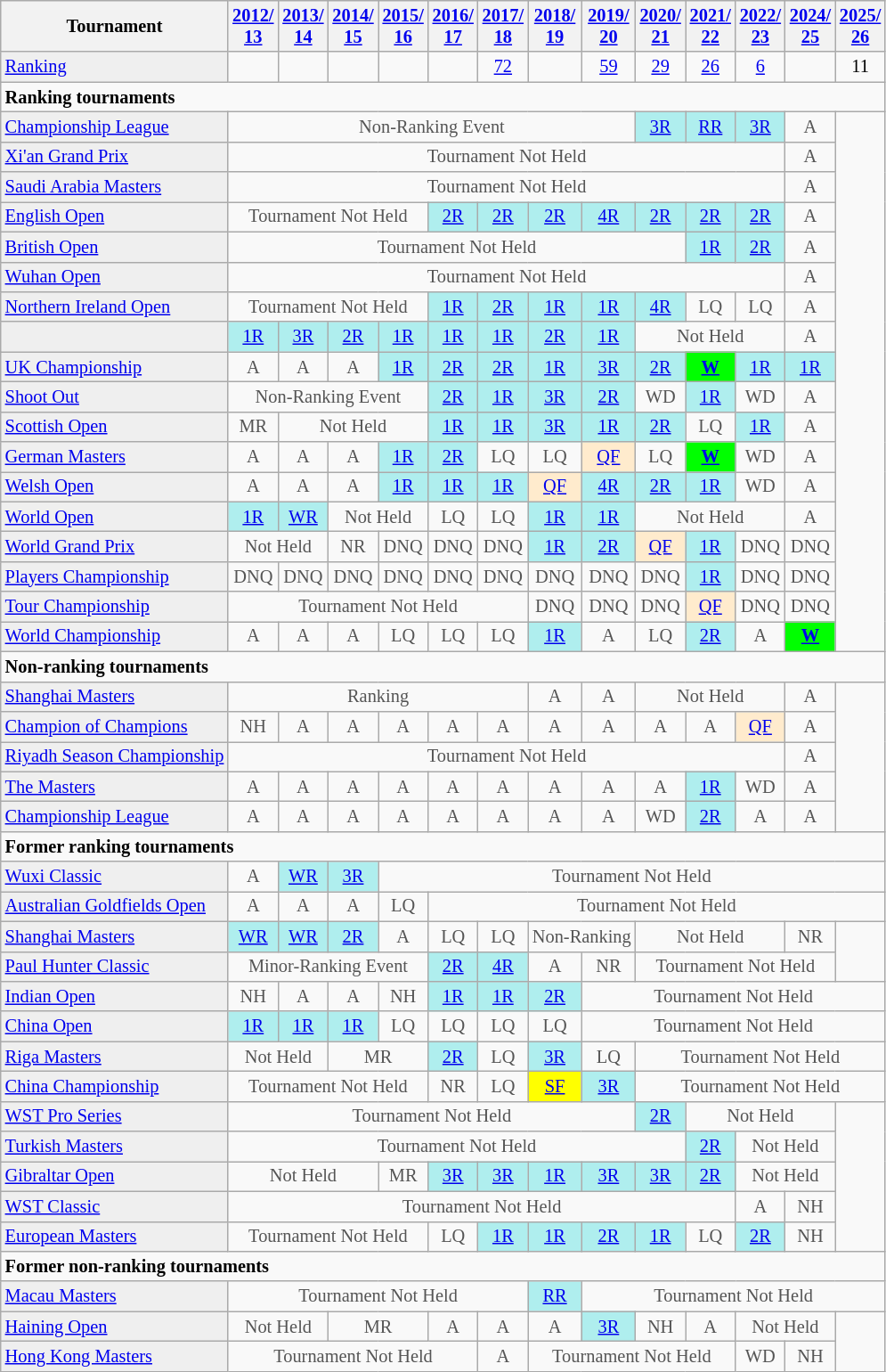<table class="wikitable" style="font-size:85%;">
<tr>
<th>Tournament</th>
<th><a href='#'>2012/<br>13</a></th>
<th><a href='#'>2013/<br>14</a></th>
<th><a href='#'>2014/<br>15</a></th>
<th><a href='#'>2015/<br>16</a></th>
<th><a href='#'>2016/<br>17</a></th>
<th><a href='#'>2017/<br>18</a></th>
<th><a href='#'>2018/<br>19</a></th>
<th><a href='#'>2019/<br>20</a></th>
<th><a href='#'>2020/<br>21</a></th>
<th><a href='#'>2021/<br>22</a></th>
<th><a href='#'>2022/<br>23</a></th>
<th><a href='#'>2024/<br>25</a></th>
<th><a href='#'>2025/<br>26</a></th>
</tr>
<tr>
<td style="background:#EFEFEF;"><a href='#'>Ranking</a></td>
<td align="center"></td>
<td align="center"></td>
<td align="center"></td>
<td align="center"></td>
<td align="center"></td>
<td align="center"><a href='#'>72</a></td>
<td align="center"></td>
<td align="center"><a href='#'>59</a></td>
<td align="center"><a href='#'>29</a></td>
<td align="center"><a href='#'>26</a></td>
<td align="center"><a href='#'>6</a></td>
<td align="center"></td>
<td align="center">11</td>
</tr>
<tr>
<td colspan="20"><strong>Ranking tournaments</strong></td>
</tr>
<tr>
<td style="background:#EFEFEF;"><a href='#'>Championship League</a></td>
<td align="center" colspan="8" style="color:#555555;">Non-Ranking Event</td>
<td align="center" style="background:#afeeee;"><a href='#'>3R</a></td>
<td align="center" style="background:#afeeee;"><a href='#'>RR</a></td>
<td align="center" style="background:#afeeee;"><a href='#'>3R</a></td>
<td align="center" style="color:#555555;">A</td>
</tr>
<tr>
<td style="background:#EFEFEF;"><a href='#'>Xi'an Grand Prix</a></td>
<td align="center" colspan="11" style="color:#555555;">Tournament Not Held</td>
<td align="center" style="color:#555555;">A</td>
</tr>
<tr>
<td style="background:#EFEFEF;"><a href='#'>Saudi Arabia Masters</a></td>
<td align="center" colspan="11" style="color:#555555;">Tournament Not Held</td>
<td align="center" style="color:#555555;">A</td>
</tr>
<tr>
<td style="background:#EFEFEF;"><a href='#'>English Open</a></td>
<td align="center" colspan="4" style="color:#555555;">Tournament Not Held</td>
<td align="center" style="background:#afeeee;"><a href='#'>2R</a></td>
<td align="center" style="background:#afeeee;"><a href='#'>2R</a></td>
<td align="center" style="background:#afeeee;"><a href='#'>2R</a></td>
<td align="center" style="background:#afeeee;"><a href='#'>4R</a></td>
<td align="center" style="background:#afeeee;"><a href='#'>2R</a></td>
<td align="center" style="background:#afeeee;"><a href='#'>2R</a></td>
<td align="center" style="background:#afeeee;"><a href='#'>2R</a></td>
<td align="center" style="color:#555555;">A</td>
</tr>
<tr>
<td style="background:#EFEFEF;"><a href='#'>British Open</a></td>
<td align="center" colspan="9" style="color:#555555;">Tournament Not Held</td>
<td align="center" style="background:#afeeee;"><a href='#'>1R</a></td>
<td align="center" style="background:#afeeee;"><a href='#'>2R</a></td>
<td align="center" style="color:#555555;">A</td>
</tr>
<tr>
<td style="background:#EFEFEF;"><a href='#'>Wuhan Open</a></td>
<td align="center" colspan="11" style="color:#555555;">Tournament Not Held</td>
<td align="center" style="color:#555555;">A</td>
</tr>
<tr>
<td style="background:#EFEFEF;"><a href='#'>Northern Ireland Open</a></td>
<td align="center" colspan="4" style="color:#555555;">Tournament Not Held</td>
<td align="center" style="background:#afeeee;"><a href='#'>1R</a></td>
<td align="center" style="background:#afeeee;"><a href='#'>2R</a></td>
<td align="center" style="background:#afeeee;"><a href='#'>1R</a></td>
<td align="center" style="background:#afeeee;"><a href='#'>1R</a></td>
<td align="center" style="background:#afeeee;"><a href='#'>4R</a></td>
<td align="center" style="color:#555555;">LQ</td>
<td align="center" style="color:#555555;">LQ</td>
<td align="center" style="color:#555555;">A</td>
</tr>
<tr>
<td style="background:#EFEFEF;"></td>
<td align="center" style="background:#afeeee;"><a href='#'>1R</a></td>
<td align="center" style="background:#afeeee;"><a href='#'>3R</a></td>
<td align="center" style="background:#afeeee;"><a href='#'>2R</a></td>
<td align="center" style="background:#afeeee;"><a href='#'>1R</a></td>
<td align="center" style="background:#afeeee;"><a href='#'>1R</a></td>
<td align="center" style="background:#afeeee;"><a href='#'>1R</a></td>
<td align="center" style="background:#afeeee;"><a href='#'>2R</a></td>
<td align="center" style="background:#afeeee;"><a href='#'>1R</a></td>
<td align="center" colspan="3" style="color:#555555;">Not Held</td>
<td align="center" style="color:#555555;">A</td>
</tr>
<tr>
<td style="background:#EFEFEF;"><a href='#'>UK Championship</a></td>
<td align="center" style="color:#555555;">A</td>
<td align="center" style="color:#555555;">A</td>
<td align="center" style="color:#555555;">A</td>
<td align="center" style="background:#afeeee;"><a href='#'>1R</a></td>
<td align="center" style="background:#afeeee;"><a href='#'>2R</a></td>
<td align="center" style="background:#afeeee;"><a href='#'>2R</a></td>
<td align="center" style="background:#afeeee;"><a href='#'>1R</a></td>
<td align="center" style="background:#afeeee;"><a href='#'>3R</a></td>
<td align="center" style="background:#afeeee;"><a href='#'>2R</a></td>
<td align="center" style="background:#00ff00;"><a href='#'><strong>W</strong></a></td>
<td align="center" style="background:#afeeee;"><a href='#'>1R</a></td>
<td align="center" style="background:#afeeee;"><a href='#'>1R</a></td>
</tr>
<tr>
<td style="background:#EFEFEF;"><a href='#'>Shoot Out</a></td>
<td align="center" colspan="4" style="color:#555555;">Non-Ranking Event</td>
<td align="center" style="background:#afeeee;"><a href='#'>2R</a></td>
<td align="center" style="background:#afeeee;"><a href='#'>1R</a></td>
<td align="center" style="background:#afeeee;"><a href='#'>3R</a></td>
<td align="center" style="background:#afeeee;"><a href='#'>2R</a></td>
<td align="center" style="color:#555555;">WD</td>
<td align="center" style="background:#afeeee;"><a href='#'>1R</a></td>
<td align="center" style="color:#555555;">WD</td>
<td align="center" style="color:#555555;">A</td>
</tr>
<tr>
<td style="background:#EFEFEF;"><a href='#'>Scottish Open</a></td>
<td align="center" style="color:#555555;">MR</td>
<td align="center" colspan="3" style="color:#555555;">Not Held</td>
<td align="center" style="background:#afeeee;"><a href='#'>1R</a></td>
<td align="center" style="background:#afeeee;"><a href='#'>1R</a></td>
<td align="center" style="background:#afeeee;"><a href='#'>3R</a></td>
<td align="center" style="background:#afeeee;"><a href='#'>1R</a></td>
<td align="center" style="background:#afeeee;"><a href='#'>2R</a></td>
<td align="center" style="color:#555555;">LQ</td>
<td align="center" style="background:#afeeee;"><a href='#'>1R</a></td>
<td align="center" style="color:#555555;">A</td>
</tr>
<tr>
<td style="background:#EFEFEF;"><a href='#'>German Masters</a></td>
<td align="center" style="color:#555555;">A</td>
<td align="center" style="color:#555555;">A</td>
<td align="center" style="color:#555555;">A</td>
<td align="center" style="background:#afeeee;"><a href='#'>1R</a></td>
<td align="center" style="background:#afeeee;"><a href='#'>2R</a></td>
<td align="center" style="color:#555555;">LQ</td>
<td align="center" style="color:#555555;">LQ</td>
<td align="center" style="background:#ffebcd;"><a href='#'>QF</a></td>
<td align="center" style="color:#555555;">LQ</td>
<td align="center" style="background:#00ff00;"><a href='#'><strong>W</strong></a></td>
<td align="center" style="color:#555555;">WD</td>
<td align="center" style="color:#555555;">A</td>
</tr>
<tr>
<td style="background:#EFEFEF;"><a href='#'>Welsh Open</a></td>
<td align="center" style="color:#555555;">A</td>
<td align="center" style="color:#555555;">A</td>
<td align="center" style="color:#555555;">A</td>
<td align="center" style="background:#afeeee;"><a href='#'>1R</a></td>
<td align="center" style="background:#afeeee;"><a href='#'>1R</a></td>
<td align="center" style="background:#afeeee;"><a href='#'>1R</a></td>
<td align="center" style="background:#ffebcd;"><a href='#'>QF</a></td>
<td align="center" style="background:#afeeee;"><a href='#'>4R</a></td>
<td align="center" style="background:#afeeee;"><a href='#'>2R</a></td>
<td align="center" style="background:#afeeee;"><a href='#'>1R</a></td>
<td align="center" style="color:#555555;">WD</td>
<td align="center" style="color:#555555;">A</td>
</tr>
<tr>
<td style="background:#EFEFEF;"><a href='#'>World Open</a></td>
<td align="center" style="background:#afeeee;"><a href='#'>1R</a></td>
<td align="center" style="background:#afeeee;"><a href='#'>WR</a></td>
<td align="center" colspan="2" style="color:#555555;">Not Held</td>
<td align="center" style="color:#555555;">LQ</td>
<td align="center" style="color:#555555;">LQ</td>
<td align="center" style="background:#afeeee;"><a href='#'>1R</a></td>
<td align="center" style="background:#afeeee;"><a href='#'>1R</a></td>
<td align="center" colspan="3" style="color:#555555;">Not Held</td>
<td align="center" style="color:#555555;">A</td>
</tr>
<tr>
<td style="background:#EFEFEF;"><a href='#'>World Grand Prix</a></td>
<td align="center" colspan="2" style="color:#555555;">Not Held</td>
<td align="center" style="color:#555555;">NR</td>
<td align="center" style="color:#555555;">DNQ</td>
<td align="center" style="color:#555555;">DNQ</td>
<td align="center" style="color:#555555;">DNQ</td>
<td align="center" style="background:#afeeee;"><a href='#'>1R</a></td>
<td align="center" style="background:#afeeee;"><a href='#'>2R</a></td>
<td align="center" style="background:#ffebcd;"><a href='#'>QF</a></td>
<td align="center" style="background:#afeeee;"><a href='#'>1R</a></td>
<td align="center" style="color:#555555;">DNQ</td>
<td align="center" style="color:#555555;">DNQ</td>
</tr>
<tr>
<td style="background:#EFEFEF;"><a href='#'>Players Championship</a></td>
<td align="center" style="color:#555555;">DNQ</td>
<td align="center" style="color:#555555;">DNQ</td>
<td align="center" style="color:#555555;">DNQ</td>
<td align="center" style="color:#555555;">DNQ</td>
<td align="center" style="color:#555555;">DNQ</td>
<td align="center" style="color:#555555;">DNQ</td>
<td align="center" style="color:#555555;">DNQ</td>
<td align="center" style="color:#555555;">DNQ</td>
<td align="center" style="color:#555555;">DNQ</td>
<td align="center" style="background:#afeeee;"><a href='#'>1R</a></td>
<td align="center" style="color:#555555;">DNQ</td>
<td align="center" style="color:#555555;">DNQ</td>
</tr>
<tr>
<td style="background:#EFEFEF;"><a href='#'>Tour Championship</a></td>
<td align="center" colspan="6" style="color:#555555;">Tournament Not Held</td>
<td align="center" style="color:#555555;">DNQ</td>
<td align="center" style="color:#555555;">DNQ</td>
<td align="center" style="color:#555555;">DNQ</td>
<td align="center" style="background:#ffebcd;"><a href='#'>QF</a></td>
<td align="center" style="color:#555555;">DNQ</td>
<td align="center" style="color:#555555;">DNQ</td>
</tr>
<tr>
<td style="background:#EFEFEF;"><a href='#'>World Championship</a></td>
<td align="center" style="color:#555555;">A</td>
<td align="center" style="color:#555555;">A</td>
<td align="center" style="color:#555555;">A</td>
<td align="center" style="color:#555555;">LQ</td>
<td align="center" style="color:#555555;">LQ</td>
<td align="center" style="color:#555555;">LQ</td>
<td align="center" style="background:#afeeee;"><a href='#'>1R</a></td>
<td align="center" style="color:#555555;">A</td>
<td align="center" style="color:#555555;">LQ</td>
<td align="center" style="background:#afeeee;"><a href='#'>2R</a></td>
<td align="center" style="color:#555555;">A</td>
<td align="center" style="background:#00ff00;"><a href='#'><strong>W</strong></a></td>
</tr>
<tr>
<td colspan="20"><strong>Non-ranking tournaments</strong></td>
</tr>
<tr>
<td style="background:#EFEFEF;"><a href='#'>Shanghai Masters</a></td>
<td align="center" colspan="6" style="color:#555555;">Ranking</td>
<td align="center" style="color:#555555;">A</td>
<td align="center" style="color:#555555;">A</td>
<td align="center" colspan="3" style="color:#555555;">Not Held</td>
<td align="center" style="color:#555555;">A</td>
</tr>
<tr>
<td style="background:#EFEFEF;"><a href='#'>Champion of Champions</a></td>
<td align="center" style="color:#555555;">NH</td>
<td align="center" style="color:#555555;">A</td>
<td align="center" style="color:#555555;">A</td>
<td align="center" style="color:#555555;">A</td>
<td align="center" style="color:#555555;">A</td>
<td align="center" style="color:#555555;">A</td>
<td align="center" style="color:#555555;">A</td>
<td align="center" style="color:#555555;">A</td>
<td align="center" style="color:#555555;">A</td>
<td align="center" style="color:#555555;">A</td>
<td align="center" style="background:#ffebcd;"><a href='#'>QF</a></td>
<td align="center" style="color:#555555;">A</td>
</tr>
<tr>
<td style="background:#EFEFEF;"><a href='#'>Riyadh Season Championship</a></td>
<td align="center" colspan="11" style="color:#555555;">Tournament Not Held</td>
<td align="center" style="color:#555555;">A</td>
</tr>
<tr>
<td style="background:#EFEFEF;"><a href='#'>The Masters</a></td>
<td align="center" style="color:#555555;">A</td>
<td align="center" style="color:#555555;">A</td>
<td align="center" style="color:#555555;">A</td>
<td align="center" style="color:#555555;">A</td>
<td align="center" style="color:#555555;">A</td>
<td align="center" style="color:#555555;">A</td>
<td align="center" style="color:#555555;">A</td>
<td align="center" style="color:#555555;">A</td>
<td align="center" style="color:#555555;">A</td>
<td align="center" style="background:#afeeee;"><a href='#'>1R</a></td>
<td align="center" style="color:#555555;">WD</td>
<td align="center" style="color:#555555;">A</td>
</tr>
<tr>
<td style="background:#EFEFEF;"><a href='#'>Championship League</a></td>
<td align="center" style="color:#555555;">A</td>
<td align="center" style="color:#555555;">A</td>
<td align="center" style="color:#555555;">A</td>
<td align="center" style="color:#555555;">A</td>
<td align="center" style="color:#555555;">A</td>
<td align="center" style="color:#555555;">A</td>
<td align="center" style="color:#555555;">A</td>
<td align="center" style="color:#555555;">A</td>
<td align="center" style="color:#555555;">WD</td>
<td align="center" style="background:#afeeee;"><a href='#'>2R</a></td>
<td align="center" style="color:#555555;">A</td>
<td align="center" style="color:#555555;">A</td>
</tr>
<tr>
<td colspan="20"><strong>Former ranking tournaments</strong></td>
</tr>
<tr>
<td style="background:#EFEFEF;"><a href='#'>Wuxi Classic</a></td>
<td align="center" style="color:#555555;">A</td>
<td align="center" style="background:#afeeee;"><a href='#'>WR</a></td>
<td align="center" style="background:#afeeee;"><a href='#'>3R</a></td>
<td align="center" colspan="20" style="color:#555555;">Tournament Not Held</td>
</tr>
<tr>
<td style="background:#EFEFEF;"><a href='#'>Australian Goldfields Open</a></td>
<td align="center" style="color:#555555;">A</td>
<td align="center" style="color:#555555;">A</td>
<td align="center" style="color:#555555;">A</td>
<td align="center" style="color:#555555;">LQ</td>
<td align="center" colspan="20" style="color:#555555;">Tournament Not Held</td>
</tr>
<tr>
<td style="background:#EFEFEF;"><a href='#'>Shanghai Masters</a></td>
<td align="center" style="background:#afeeee;"><a href='#'>WR</a></td>
<td align="center" style="background:#afeeee;"><a href='#'>WR</a></td>
<td align="center" style="background:#afeeee;"><a href='#'>2R</a></td>
<td align="center" style="color:#555555;">A</td>
<td align="center" style="color:#555555;">LQ</td>
<td align="center" style="color:#555555;">LQ</td>
<td align="center" colspan="2" style="color:#555555;">Non-Ranking</td>
<td align="center" colspan="3" style="color:#555555;">Not Held</td>
<td align="center" style="color:#555555;">NR</td>
</tr>
<tr>
<td style="background:#EFEFEF;"><a href='#'>Paul Hunter Classic</a></td>
<td align="center" colspan="4" style="color:#555555;">Minor-Ranking Event</td>
<td align="center" style="background:#afeeee;"><a href='#'>2R</a></td>
<td align="center" style="background:#afeeee;"><a href='#'>4R</a></td>
<td align="center" style="color:#555555;">A</td>
<td align="center" style="color:#555555;">NR</td>
<td align="center" colspan="4" style="color:#555555;">Tournament Not Held</td>
</tr>
<tr>
<td style="background:#EFEFEF;"><a href='#'>Indian Open</a></td>
<td align="center" style="color:#555555;">NH</td>
<td align="center" style="color:#555555;">A</td>
<td align="center" style="color:#555555;">A</td>
<td align="center" style="color:#555555;">NH</td>
<td align="center" style="background:#afeeee;"><a href='#'>1R</a></td>
<td align="center" style="background:#afeeee;"><a href='#'>1R</a></td>
<td align="center" style="background:#afeeee;"><a href='#'>2R</a></td>
<td align="center" colspan="20" style="color:#555555;">Tournament Not Held</td>
</tr>
<tr>
<td style="background:#EFEFEF;"><a href='#'>China Open</a></td>
<td align="center" style="background:#afeeee;"><a href='#'>1R</a></td>
<td align="center" style="background:#afeeee;"><a href='#'>1R</a></td>
<td align="center" style="background:#afeeee;"><a href='#'>1R</a></td>
<td align="center" style="color:#555555;">LQ</td>
<td align="center" style="color:#555555;">LQ</td>
<td align="center" style="color:#555555;">LQ</td>
<td align="center" style="color:#555555;">LQ</td>
<td align="center" colspan="20" style="color:#555555;">Tournament Not Held</td>
</tr>
<tr>
<td style="background:#EFEFEF;"><a href='#'>Riga Masters</a></td>
<td align="center" colspan="2" style="color:#555555;">Not Held</td>
<td align="center" colspan="2" style="color:#555555;">MR</td>
<td align="center" style="background:#afeeee;"><a href='#'>2R</a></td>
<td align="center" style="color:#555555;">LQ</td>
<td align="center" style="background:#afeeee;"><a href='#'>3R</a></td>
<td align="center" style="color:#555555;">LQ</td>
<td align="center" colspan="20" style="color:#555555;">Tournament Not Held</td>
</tr>
<tr>
<td style="background:#EFEFEF;"><a href='#'>China Championship</a></td>
<td align="center" colspan="4" style="color:#555555;">Tournament Not Held</td>
<td align="center" style="color:#555555;">NR</td>
<td align="center" style="color:#555555;">LQ</td>
<td align="center" style="background:yellow;"><a href='#'>SF</a></td>
<td align="center" style="background:#afeeee;"><a href='#'>3R</a></td>
<td align="center" colspan="20" style="color:#555555;">Tournament Not Held</td>
</tr>
<tr>
<td style="background:#EFEFEF;"><a href='#'>WST Pro Series</a></td>
<td align="center" colspan="8" style="color:#555555;">Tournament Not Held</td>
<td align="center" style="background:#afeeee;"><a href='#'>2R</a></td>
<td align="center" colspan="3" style="color:#555555;">Not Held</td>
</tr>
<tr>
<td style="background:#EFEFEF;"><a href='#'>Turkish Masters</a></td>
<td align="center" colspan="9" style="color:#555555;">Tournament Not Held</td>
<td align="center" style="background:#afeeee;"><a href='#'>2R</a></td>
<td align="center" colspan="2" style="color:#555555;">Not Held</td>
</tr>
<tr>
<td style="background:#EFEFEF;"><a href='#'>Gibraltar Open</a></td>
<td align="center" colspan="3" style="color:#555555;">Not Held</td>
<td align="center" style="color:#555555;">MR</td>
<td align="center" style="background:#afeeee;"><a href='#'>3R</a></td>
<td align="center" style="background:#afeeee;"><a href='#'>3R</a></td>
<td align="center" style="background:#afeeee;"><a href='#'>1R</a></td>
<td align="center" style="background:#afeeee;"><a href='#'>3R</a></td>
<td align="center" style="background:#afeeee;"><a href='#'>3R</a></td>
<td align="center" style="background:#afeeee;"><a href='#'>2R</a></td>
<td align="center" colspan="2" style="color:#555555;">Not Held</td>
</tr>
<tr>
<td style="background:#EFEFEF;"><a href='#'>WST Classic</a></td>
<td align="center" colspan="10" style="color:#555555;">Tournament Not Held</td>
<td align="center" style="color:#555555;">A</td>
<td align="center" style="color:#555555;">NH</td>
</tr>
<tr>
<td style="background:#EFEFEF;"><a href='#'>European Masters</a></td>
<td align="center" colspan="4" style="color:#555555;">Tournament Not Held</td>
<td align="center" style="color:#555555;">LQ</td>
<td align="center" style="background:#afeeee;"><a href='#'>1R</a></td>
<td align="center" style="background:#afeeee;"><a href='#'>1R</a></td>
<td align="center" style="background:#afeeee;"><a href='#'>2R</a></td>
<td align="center" style="background:#afeeee;"><a href='#'>1R</a></td>
<td align="center" style="color:#555555;">LQ</td>
<td align="center" style="background:#afeeee;"><a href='#'>2R</a></td>
<td align="center" style="color:#555555;">NH</td>
</tr>
<tr>
<td colspan="20"><strong>Former non-ranking tournaments</strong></td>
</tr>
<tr>
<td style="background:#EFEFEF;"><a href='#'>Macau Masters</a></td>
<td align="center" colspan="6" style="color:#555555;">Tournament Not Held</td>
<td align="center" style="background:#afeeee;"><a href='#'>RR</a></td>
<td align="center" colspan="20" style="color:#555555;">Tournament Not Held</td>
</tr>
<tr>
<td style="background:#EFEFEF;"><a href='#'>Haining Open</a></td>
<td align="center" colspan="2" style="color:#555555;">Not Held</td>
<td align="center" colspan="2" style="color:#555555;">MR</td>
<td align="center" style="color:#555555;">A</td>
<td align="center" style="color:#555555;">A</td>
<td align="center" style="color:#555555;">A</td>
<td align="center" style="background:#afeeee;"><a href='#'>3R</a></td>
<td align="center" style="color:#555555;">NH</td>
<td align="center" style="color:#555555;">A</td>
<td align="center" colspan="2" style="color:#555555;">Not Held</td>
</tr>
<tr>
<td style="background:#EFEFEF;"><a href='#'>Hong Kong Masters</a></td>
<td align="center" colspan="5" style="color:#555555;">Tournament Not Held</td>
<td align="center" style="color:#555555;">A</td>
<td align="center" colspan="4" style="color:#555555;">Tournament Not Held</td>
<td align="center" style="color:#555555;">WD</td>
<td align="center" style="color:#555555;">NH</td>
</tr>
</table>
